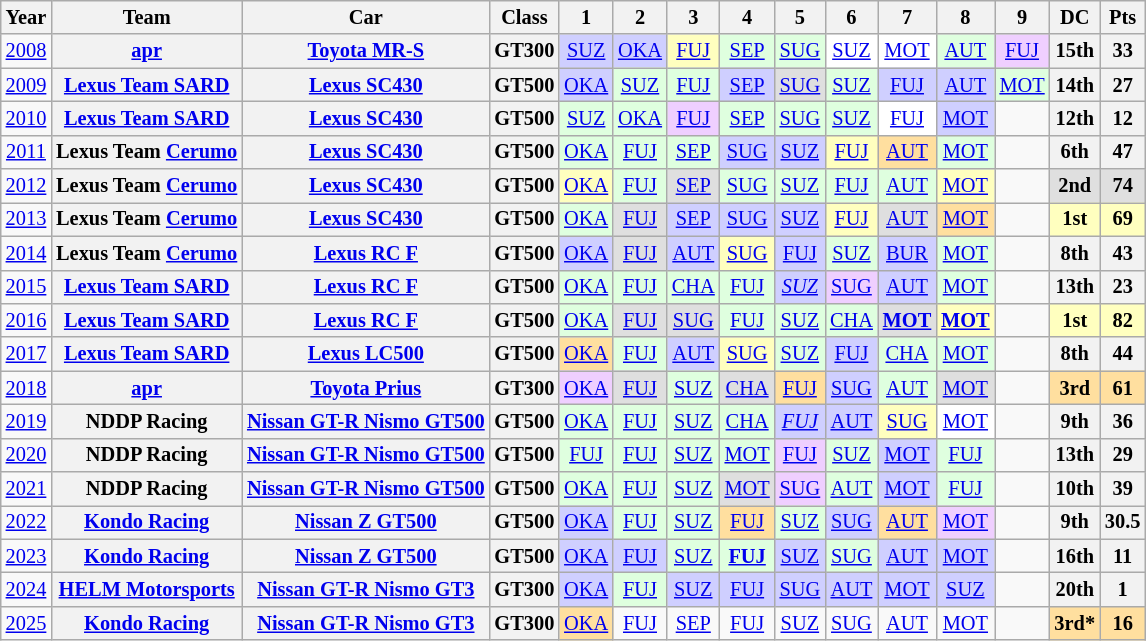<table class="wikitable" style="text-align:center; font-size:85%">
<tr>
<th>Year</th>
<th>Team</th>
<th>Car</th>
<th>Class</th>
<th>1</th>
<th>2</th>
<th>3</th>
<th>4</th>
<th>5</th>
<th>6</th>
<th>7</th>
<th>8</th>
<th>9</th>
<th>DC</th>
<th>Pts</th>
</tr>
<tr>
<td><a href='#'>2008</a></td>
<th><a href='#'>apr</a></th>
<th nowrap><a href='#'>Toyota MR-S</a></th>
<th>GT300</th>
<td style="background:#CFCFFF;"><a href='#'>SUZ</a><br></td>
<td style="background:#CFCFFF;"><a href='#'>OKA</a><br></td>
<td style="background:#FFFFBF;"><a href='#'>FUJ</a><br></td>
<td style="background:#DFFFDF;"><a href='#'>SEP</a><br></td>
<td style="background:#DFFFDF;"><a href='#'>SUG</a><br></td>
<td style="background:#FFFFFF;"><a href='#'>SUZ</a></td>
<td style="background:#FFFFFF;"><a href='#'>MOT</a></td>
<td style="background:#DFFFDF;"><a href='#'>AUT</a><br></td>
<td style="background:#EFCFFF;"><a href='#'>FUJ</a><br></td>
<th>15th</th>
<th>33</th>
</tr>
<tr>
<td><a href='#'>2009</a></td>
<th nowrap><a href='#'>Lexus Team SARD</a></th>
<th nowrap><a href='#'>Lexus SC430</a></th>
<th>GT500</th>
<td style="background:#CFCFFF;"><a href='#'>OKA</a><br></td>
<td style="background:#DFFFDF;"><a href='#'>SUZ</a><br></td>
<td style="background:#DFFFDF;"><a href='#'>FUJ</a><br></td>
<td style="background:#CFCFFF;"><a href='#'>SEP</a><br></td>
<td style="background:#DFDFDF;"><a href='#'>SUG</a><br></td>
<td style="background:#DFFFDF;"><a href='#'>SUZ</a><br></td>
<td style="background:#CFCFFF;"><a href='#'>FUJ</a><br></td>
<td style="background:#CFCFFF;"><a href='#'>AUT</a><br></td>
<td style="background:#DFFFDF;"><a href='#'>MOT</a><br></td>
<th>14th</th>
<th>27</th>
</tr>
<tr>
<td><a href='#'>2010</a></td>
<th><a href='#'>Lexus Team SARD</a></th>
<th><a href='#'>Lexus SC430</a></th>
<th>GT500</th>
<td style="background:#DFFFDF;"><a href='#'>SUZ</a><br></td>
<td style="background:#DFFFDF;"><a href='#'>OKA</a><br></td>
<td style="background:#EFCFFF;"><a href='#'>FUJ</a><br></td>
<td style="background:#DFFFDF;"><a href='#'>SEP</a><br></td>
<td style="background:#DFFFDF;"><a href='#'>SUG</a><br></td>
<td style="background:#DFFFDF;"><a href='#'>SUZ</a><br></td>
<td style="background:#FFFFFF;"><a href='#'>FUJ</a><br></td>
<td style="background:#CFCFFF;"><a href='#'>MOT</a><br></td>
<td></td>
<th>12th</th>
<th>12</th>
</tr>
<tr>
<td><a href='#'>2011</a></td>
<th nowrap>Lexus Team <a href='#'>Cerumo</a></th>
<th><a href='#'>Lexus SC430</a></th>
<th>GT500</th>
<td style="background:#DFFFDF;"><a href='#'>OKA</a><br></td>
<td style="background:#DFFFDF;"><a href='#'>FUJ</a><br></td>
<td style="background:#DFFFDF;"><a href='#'>SEP</a><br></td>
<td style="background:#CFCFFF;"><a href='#'>SUG</a><br></td>
<td style="background:#CFCFFF;"><a href='#'>SUZ</a><br></td>
<td style="background:#FFFFBF;"><a href='#'>FUJ</a><br></td>
<td style="background:#FFDF9F;"><a href='#'>AUT</a><br></td>
<td style="background:#DFFFDF;"><a href='#'>MOT</a><br></td>
<td></td>
<th>6th</th>
<th>47</th>
</tr>
<tr>
<td><a href='#'>2012</a></td>
<th>Lexus Team <a href='#'>Cerumo</a></th>
<th><a href='#'>Lexus SC430</a></th>
<th>GT500</th>
<td style="background:#FFFFBF;"><a href='#'>OKA</a><br></td>
<td style="background:#DFFFDF;"><a href='#'>FUJ</a><br></td>
<td style="background:#DFDFDF;"><a href='#'>SEP</a><br></td>
<td style="background:#DFFFDF;"><a href='#'>SUG</a><br></td>
<td style="background:#DFFFDF;"><a href='#'>SUZ</a><br></td>
<td style="background:#DFFFDF;"><a href='#'>FUJ</a><br></td>
<td style="background:#DFFFDF;"><a href='#'>AUT</a><br></td>
<td style="background:#FFFFBF;"><a href='#'>MOT</a><br></td>
<td></td>
<td style="background:#DFDFDF;"><strong>2nd</strong></td>
<td style="background:#DFDFDF;"><strong>74</strong></td>
</tr>
<tr>
<td><a href='#'>2013</a></td>
<th>Lexus Team <a href='#'>Cerumo</a></th>
<th><a href='#'>Lexus SC430</a></th>
<th>GT500</th>
<td style="background:#DFFFDF;"><a href='#'>OKA</a><br></td>
<td style="background:#DFDFDF;"><a href='#'>FUJ</a><br></td>
<td style="background:#CFCFFF;"><a href='#'>SEP</a><br></td>
<td style="background:#CFCFFF;"><a href='#'>SUG</a><br></td>
<td style="background:#CFCFFF;"><a href='#'>SUZ</a><br></td>
<td style="background:#FFFFBF;"><a href='#'>FUJ</a><br></td>
<td style="background:#DFDFDF;"><a href='#'>AUT</a><br></td>
<td style="background:#FFDF9F;"><a href='#'>MOT</a><br></td>
<td></td>
<td style="background:#FFFFBF;"><strong>1st</strong></td>
<td style="background:#FFFFBF;"><strong>69</strong></td>
</tr>
<tr>
<td><a href='#'>2014</a></td>
<th>Lexus Team <a href='#'>Cerumo</a></th>
<th><a href='#'>Lexus RC F</a></th>
<th>GT500</th>
<td style="background:#CFCFFF;"><a href='#'>OKA</a><br></td>
<td style="background:#DFDFDF;"><a href='#'>FUJ</a><br></td>
<td style="background:#CFCFFF;"><a href='#'>AUT</a><br></td>
<td style="background:#FFFFBF;"><a href='#'>SUG</a><br></td>
<td style="background:#CFCFFF;"><a href='#'>FUJ</a><br></td>
<td style="background:#DFFFDF;"><a href='#'>SUZ</a><br></td>
<td style="background:#CFCFFF;"><a href='#'>BUR</a><br></td>
<td style="background:#DFFFDF;"><a href='#'>MOT</a><br></td>
<td></td>
<th>8th</th>
<th>43</th>
</tr>
<tr>
<td><a href='#'>2015</a></td>
<th><a href='#'>Lexus Team SARD</a></th>
<th><a href='#'>Lexus RC F</a></th>
<th>GT500</th>
<td style="background:#DFFFDF;"><a href='#'>OKA</a><br></td>
<td style="background:#DFFFDF;"><a href='#'>FUJ</a><br></td>
<td style="background:#DFFFDF;"><a href='#'>CHA</a><br></td>
<td style="background:#DFFFDF;"><a href='#'>FUJ</a><br></td>
<td style="background:#CFCFFF;"><em><a href='#'>SUZ</a></em><br></td>
<td style="background:#EFCFFF;"><a href='#'>SUG</a><br></td>
<td style="background:#CFCFFF;"><a href='#'>AUT</a><br></td>
<td style="background:#DFFFDF;"><a href='#'>MOT</a><br></td>
<td></td>
<th>13th</th>
<th>23</th>
</tr>
<tr>
<td><a href='#'>2016</a></td>
<th><a href='#'>Lexus Team SARD</a></th>
<th><a href='#'>Lexus RC F</a></th>
<th>GT500</th>
<td style="background:#DFFFDF;"><a href='#'>OKA</a><br></td>
<td style="background:#DFDFDF;"><a href='#'>FUJ</a><br></td>
<td style="background:#DFDFDF;"><a href='#'>SUG</a><br></td>
<td style="background:#DFFFDF;"><a href='#'>FUJ</a><br></td>
<td style="background:#DFFFDF;"><a href='#'>SUZ</a><br></td>
<td style="background:#DFFFDF;"><a href='#'>CHA</a><br></td>
<td style="background:#DFDFDF;"><strong><a href='#'>MOT</a></strong><br></td>
<td style="background:#FFFFBF;"><strong><a href='#'>MOT</a></strong><br></td>
<td></td>
<td style="background:#FFFFBF;"><strong>1st</strong></td>
<td style="background:#FFFFBF;"><strong>82</strong></td>
</tr>
<tr>
<td><a href='#'>2017</a></td>
<th><a href='#'>Lexus Team SARD</a></th>
<th><a href='#'>Lexus LC500</a></th>
<th>GT500</th>
<td style="background:#FFDF9F;"><a href='#'>OKA</a><br></td>
<td style="background:#DFFFDF;"><a href='#'>FUJ</a><br></td>
<td style="background:#CFCFFF;"><a href='#'>AUT</a><br></td>
<td style="background:#FFFFBF"><a href='#'>SUG</a><br></td>
<td style="background:#DFFFDF;"><a href='#'>SUZ</a><br></td>
<td style="background:#CFCFFF;"><a href='#'>FUJ</a><br></td>
<td style="background:#DFFFDF;"><a href='#'>CHA</a><br></td>
<td style="background:#DFFFDF;"><a href='#'>MOT</a><br></td>
<td></td>
<th>8th</th>
<th>44</th>
</tr>
<tr>
<td><a href='#'>2018</a></td>
<th><a href='#'>apr</a></th>
<th><a href='#'>Toyota Prius</a></th>
<th>GT300</th>
<td style="background:#EFCFFF;"><a href='#'>OKA</a><br></td>
<td style="background:#DFDFDF;"><a href='#'>FUJ</a><br></td>
<td style="background:#dfffdf;"><a href='#'>SUZ</a><br></td>
<td style="background:#dfdfdf;"><a href='#'>CHA</a><br></td>
<td style="background:#ffdf9f;"><a href='#'>FUJ</a><br></td>
<td style="background:#cfcfff;"><a href='#'>SUG</a><br></td>
<td style="background:#dfffdf;"><a href='#'>AUT</a><br></td>
<td style="background:#DFDFDF;"><a href='#'>MOT</a><br></td>
<td></td>
<td style="background:#FFDF9F;"><strong>3rd</strong></td>
<td style="background:#FFDF9F;"><strong>61</strong></td>
</tr>
<tr>
<td><a href='#'>2019</a></td>
<th>NDDP Racing</th>
<th nowrap><a href='#'>Nissan GT-R Nismo GT500</a></th>
<th>GT500</th>
<td style="background:#dfffdf;"><a href='#'>OKA</a><br></td>
<td style="background:#dfffdf;"><a href='#'>FUJ</a><br></td>
<td style="background:#dfffdf;"><a href='#'>SUZ</a><br></td>
<td style="background:#dfffdf;"><a href='#'>CHA</a><br></td>
<td style="background:#cfcfff;"><em><a href='#'>FUJ</a></em><br></td>
<td style="background:#cfcfff;"><a href='#'>AUT</a><br></td>
<td style="background:#ffffbf;"><a href='#'>SUG</a><br></td>
<td style="background:#ffffff;"><a href='#'>MOT</a><br></td>
<td></td>
<th>9th</th>
<th>36</th>
</tr>
<tr>
<td><a href='#'>2020</a></td>
<th>NDDP Racing</th>
<th><a href='#'>Nissan GT-R Nismo GT500</a></th>
<th>GT500</th>
<td style="background:#dfffdf;"><a href='#'>FUJ</a><br></td>
<td style="background:#dfffdf;"><a href='#'>FUJ</a><br></td>
<td style="background:#dfffdf;"><a href='#'>SUZ</a><br></td>
<td style="background:#dfffdf;"><a href='#'>MOT</a><br></td>
<td style="background:#EFCFFF;"><a href='#'>FUJ</a><br></td>
<td style="background:#dfffdf;"><a href='#'>SUZ</a><br></td>
<td style="background:#cfcfff;"><a href='#'>MOT</a><br></td>
<td style="background:#dfffdf;"><a href='#'>FUJ</a><br></td>
<td></td>
<th>13th</th>
<th>29</th>
</tr>
<tr>
<td><a href='#'>2021</a></td>
<th>NDDP Racing</th>
<th><a href='#'>Nissan GT-R Nismo GT500</a></th>
<th>GT500</th>
<td style="background:#DFFFDF;"><a href='#'>OKA</a><br></td>
<td style="background:#DFFFDF;"><a href='#'>FUJ</a><br></td>
<td style="background:#DFFFDF;"><a href='#'>SUZ</a><br></td>
<td style="background:#DFDFDF;"><a href='#'>MOT</a><br></td>
<td style="background:#EFCFFF;"><a href='#'>SUG</a><br></td>
<td style="background:#DFFFDF;"><a href='#'>AUT</a><br></td>
<td style="background:#CFCFFF;"><a href='#'>MOT</a><br></td>
<td style="background:#DFFFDF;"><a href='#'>FUJ</a><br></td>
<td></td>
<th>10th</th>
<th>39</th>
</tr>
<tr>
<td><a href='#'>2022</a></td>
<th><a href='#'>Kondo Racing</a></th>
<th><a href='#'>Nissan Z GT500</a></th>
<th>GT500</th>
<td style="background:#cfcfff;"><a href='#'>OKA</a><br></td>
<td style="background:#dfffdf;"><a href='#'>FUJ</a><br></td>
<td style="background:#dfffdf;"><a href='#'>SUZ</a><br></td>
<td style="background:#ffdf9f;"><a href='#'>FUJ</a><br></td>
<td style="background:#dfffdf;"><a href='#'>SUZ</a><br></td>
<td style="background:#cfcfff;"><a href='#'>SUG</a><br></td>
<td style="background:#ffdf9f;"><a href='#'>AUT</a><br></td>
<td style="background:#efcfff;"><a href='#'>MOT</a><br></td>
<td></td>
<th>9th</th>
<th>30.5</th>
</tr>
<tr>
<td><a href='#'>2023</a></td>
<th><a href='#'>Kondo Racing</a></th>
<th><a href='#'>Nissan Z GT500</a></th>
<th>GT500</th>
<td style="background:#cfcfff;"><a href='#'>OKA</a><br></td>
<td style="background:#cfcfff;"><a href='#'>FUJ</a><br></td>
<td style="background:#dfffdf;"><a href='#'>SUZ</a><br></td>
<td style="background:#dfffdf;"><strong><a href='#'>FUJ</a><br></strong></td>
<td style="background:#cfcfff;"><a href='#'>SUZ</a><br></td>
<td style="background:#dfffdf;"><a href='#'>SUG</a><br></td>
<td style="background:#cfcfff;"><a href='#'>AUT</a><br></td>
<td style="background:#cfcfff;"><a href='#'>MOT</a><br></td>
<td></td>
<th>16th</th>
<th>11</th>
</tr>
<tr>
<td><a href='#'>2024</a></td>
<th><a href='#'>HELM Motorsports</a></th>
<th><a href='#'>Nissan GT-R Nismo GT3</a></th>
<th>GT300</th>
<td style="background:#cfcfff;"><a href='#'>OKA</a><br></td>
<td style="background:#dfffdf;"><a href='#'>FUJ</a><br></td>
<td style="background:#cfcfff;"><a href='#'>SUZ</a><br></td>
<td style="background:#cfcfff;"><a href='#'>FUJ</a><br></td>
<td style="background:#cfcfff;"><a href='#'>SUG</a><br></td>
<td style="background:#cfcfff;"><a href='#'>AUT</a><br></td>
<td style="background:#cfcfff;"><a href='#'>MOT</a><br></td>
<td style="background:#cfcfff;"><a href='#'>SUZ</a><br></td>
<td></td>
<th>20th</th>
<th>1</th>
</tr>
<tr>
<td><a href='#'>2025</a></td>
<th><a href='#'>Kondo Racing</a></th>
<th nowrap><a href='#'>Nissan GT-R Nismo GT3</a></th>
<th>GT300</th>
<td style="background:#FFDF9F;"><a href='#'>OKA</a><br></td>
<td style="background:#;"><a href='#'>FUJ</a><br></td>
<td style="background:#;"><a href='#'>SEP</a><br></td>
<td style="background:#;"><a href='#'>FUJ</a><br></td>
<td style="background:#;"><a href='#'>SUZ</a><br></td>
<td style="background:#;"><a href='#'>SUG</a><br></td>
<td style="background:#;"><a href='#'>AUT</a><br></td>
<td style="background:#;"><a href='#'>MOT</a><br></td>
<td></td>
<th style="background:#FFDF9F;">3rd*</th>
<th style="background:#FFDF9F;">16</th>
</tr>
</table>
